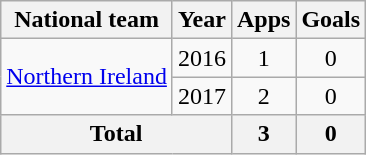<table class="wikitable" style="text-align:center">
<tr>
<th>National team</th>
<th>Year</th>
<th>Apps</th>
<th>Goals</th>
</tr>
<tr>
<td rowspan="2"><a href='#'>Northern Ireland</a></td>
<td>2016</td>
<td>1</td>
<td>0</td>
</tr>
<tr>
<td>2017</td>
<td>2</td>
<td>0</td>
</tr>
<tr>
<th colspan="2">Total</th>
<th>3</th>
<th>0</th>
</tr>
</table>
